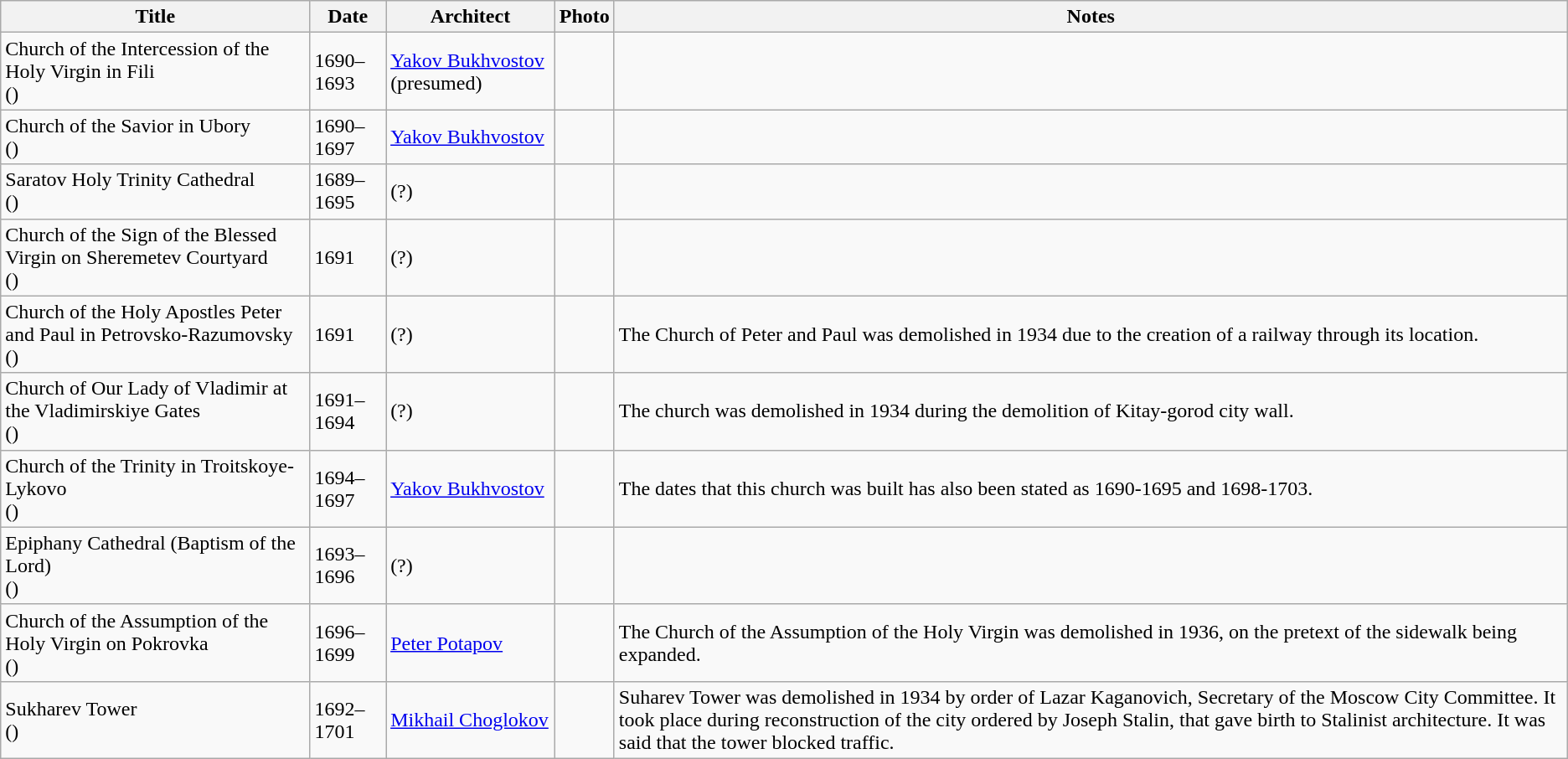<table class="wikitable">
<tr>
<th>Title</th>
<th>Date</th>
<th>Architect</th>
<th>Photo</th>
<th>Notes</th>
</tr>
<tr>
<td>Church of the Intercession of the Holy Virgin in Fili<br>()</td>
<td>1690–1693</td>
<td><a href='#'>Yakov Bukhvostov</a> (presumed)</td>
<td></td>
<td></td>
</tr>
<tr>
<td>Church of the Savior in Ubory<br>()</td>
<td>1690–1697</td>
<td><a href='#'>Yakov Bukhvostov</a></td>
<td></td>
<td></td>
</tr>
<tr>
<td>Saratov Holy Trinity Cathedral<br>()</td>
<td>1689–1695</td>
<td>(?)</td>
<td></td>
<td></td>
</tr>
<tr>
<td>Church of the Sign of the Blessed Virgin on Sheremetev Courtyard<br>()</td>
<td>1691</td>
<td>(?)</td>
<td></td>
<td></td>
</tr>
<tr>
<td>Church of the Holy Apostles Peter and Paul in Petrovsko-Razumovsky<br>()</td>
<td>1691</td>
<td>(?)</td>
<td></td>
<td>The Church of Peter and Paul was demolished in 1934 due to the creation of a railway through its location.</td>
</tr>
<tr>
<td>Church of Our Lady of Vladimir at the Vladimirskiye Gates<br>()</td>
<td>1691–1694</td>
<td>(?)</td>
<td></td>
<td>The church was demolished in 1934 during the demolition of Kitay-gorod city wall.</td>
</tr>
<tr>
<td>Church of the Trinity in Troitskoye-Lykovo<br>()</td>
<td>1694–1697</td>
<td><a href='#'>Yakov Bukhvostov</a></td>
<td></td>
<td>The dates that this church was built has also been stated as 1690-1695 and 1698-1703.</td>
</tr>
<tr>
<td>Epiphany Cathedral (Baptism of the Lord)<br>()</td>
<td>1693–1696</td>
<td>(?)</td>
<td></td>
<td></td>
</tr>
<tr>
<td>Church of the Assumption of the Holy Virgin on Pokrovka<br>()</td>
<td>1696–1699</td>
<td><a href='#'>Peter Potapov</a></td>
<td></td>
<td>The Church of the Assumption of the Holy Virgin was demolished in 1936, on the pretext of the sidewalk being expanded.</td>
</tr>
<tr>
<td>Sukharev Tower<br>()</td>
<td>1692–1701</td>
<td><a href='#'>Mikhail Choglokov</a></td>
<td></td>
<td>Suharev Tower was demolished in 1934 by order of Lazar Kaganovich, Secretary of the Moscow City Committee. It took place during reconstruction of the city ordered by Joseph Stalin, that gave birth to Stalinist architecture. It was said that the tower blocked traffic.</td>
</tr>
</table>
